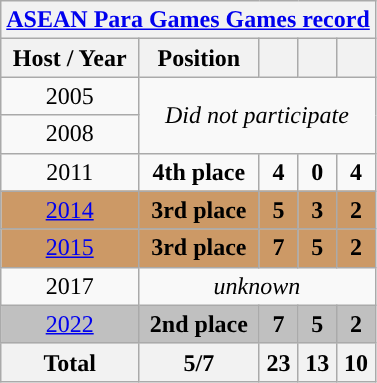<table class="wikitable" style="text-align: center;">
<tr>
<th colspan=9><a href='#'>ASEAN Para Games Games record</a></th>
</tr>
<tr>
<th>Host / Year</th>
<th>Position</th>
<th></th>
<th></th>
<th></th>
</tr>
<tr>
<td> 2005</td>
<td colspan=9 rowspan="2"><em>Did not participate</em></td>
</tr>
<tr>
<td> 2008</td>
</tr>
<tr>
<td> 2011</td>
<td><strong>4th place</strong></td>
<td><strong>4</strong></td>
<td><strong>0</strong></td>
<td><strong>4</strong></td>
</tr>
<tr style="background:#c96">
<td> <a href='#'>2014</a></td>
<td><strong>3rd place</strong></td>
<td><strong>5</strong></td>
<td><strong>3</strong></td>
<td><strong>2</strong></td>
</tr>
<tr style="background:#c96">
<td> <a href='#'>2015</a></td>
<td><strong>3rd place</strong></td>
<td><strong>7</strong></td>
<td><strong>5</strong></td>
<td><strong>2</strong></td>
</tr>
<tr>
<td> 2017</td>
<td colspan=9><em>unknown</em></td>
</tr>
<tr style="background:Silver">
<td> <a href='#'>2022</a></td>
<td><strong>2nd place</strong></td>
<td><strong>7</strong></td>
<td><strong>5</strong></td>
<td><strong>2</strong></td>
</tr>
<tr>
<th>Total</th>
<th>5/7</th>
<th>23</th>
<th>13</th>
<th>10</th>
</tr>
</table>
